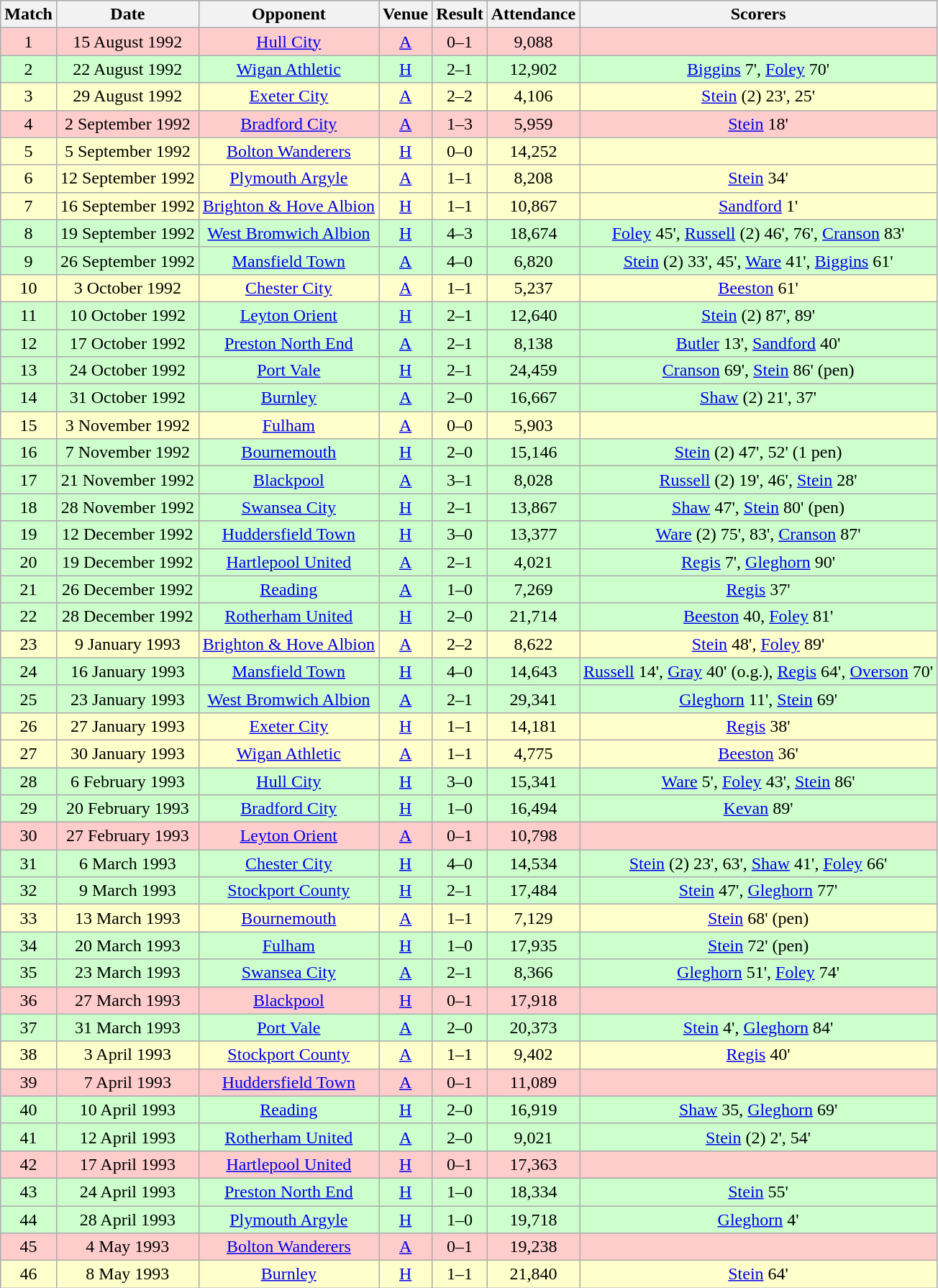<table class="wikitable" style="font-size:100%; text-align:center">
<tr>
<th>Match</th>
<th>Date</th>
<th>Opponent</th>
<th>Venue</th>
<th>Result</th>
<th>Attendance</th>
<th>Scorers</th>
</tr>
<tr style="background-color: #FFCCCC;">
<td>1</td>
<td>15 August 1992</td>
<td><a href='#'>Hull City</a></td>
<td><a href='#'>A</a></td>
<td>0–1</td>
<td>9,088</td>
<td></td>
</tr>
<tr style="background-color: #CCFFCC;">
<td>2</td>
<td>22 August 1992</td>
<td><a href='#'>Wigan Athletic</a></td>
<td><a href='#'>H</a></td>
<td>2–1</td>
<td>12,902</td>
<td><a href='#'>Biggins</a> 7', <a href='#'>Foley</a> 70'</td>
</tr>
<tr style="background-color: #FFFFCC;">
<td>3</td>
<td>29 August 1992</td>
<td><a href='#'>Exeter City</a></td>
<td><a href='#'>A</a></td>
<td>2–2</td>
<td>4,106</td>
<td><a href='#'>Stein</a> (2) 23', 25'</td>
</tr>
<tr style="background-color: #FFCCCC;">
<td>4</td>
<td>2 September 1992</td>
<td><a href='#'>Bradford City</a></td>
<td><a href='#'>A</a></td>
<td>1–3</td>
<td>5,959</td>
<td><a href='#'>Stein</a> 18'</td>
</tr>
<tr style="background-color: #FFFFCC;">
<td>5</td>
<td>5 September 1992</td>
<td><a href='#'>Bolton Wanderers</a></td>
<td><a href='#'>H</a></td>
<td>0–0</td>
<td>14,252</td>
<td></td>
</tr>
<tr style="background-color: #FFFFCC;">
<td>6</td>
<td>12 September 1992</td>
<td><a href='#'>Plymouth Argyle</a></td>
<td><a href='#'>A</a></td>
<td>1–1</td>
<td>8,208</td>
<td><a href='#'>Stein</a> 34'</td>
</tr>
<tr style="background-color: #FFFFCC;">
<td>7</td>
<td>16 September 1992</td>
<td><a href='#'>Brighton & Hove Albion</a></td>
<td><a href='#'>H</a></td>
<td>1–1</td>
<td>10,867</td>
<td><a href='#'>Sandford</a> 1'</td>
</tr>
<tr style="background-color: #CCFFCC;">
<td>8</td>
<td>19 September 1992</td>
<td><a href='#'>West Bromwich Albion</a></td>
<td><a href='#'>H</a></td>
<td>4–3</td>
<td>18,674</td>
<td><a href='#'>Foley</a> 45', <a href='#'>Russell</a> (2) 46', 76', <a href='#'>Cranson</a> 83'</td>
</tr>
<tr style="background-color: #CCFFCC;">
<td>9</td>
<td>26 September 1992</td>
<td><a href='#'>Mansfield Town</a></td>
<td><a href='#'>A</a></td>
<td>4–0</td>
<td>6,820</td>
<td><a href='#'>Stein</a> (2) 33', 45', <a href='#'>Ware</a> 41', <a href='#'>Biggins</a> 61'</td>
</tr>
<tr style="background-color: #FFFFCC;">
<td>10</td>
<td>3 October 1992</td>
<td><a href='#'>Chester City</a></td>
<td><a href='#'>A</a></td>
<td>1–1</td>
<td>5,237</td>
<td><a href='#'>Beeston</a> 61'</td>
</tr>
<tr style="background-color: #CCFFCC;">
<td>11</td>
<td>10 October 1992</td>
<td><a href='#'>Leyton Orient</a></td>
<td><a href='#'>H</a></td>
<td>2–1</td>
<td>12,640</td>
<td><a href='#'>Stein</a> (2) 87', 89'</td>
</tr>
<tr style="background-color: #CCFFCC;">
<td>12</td>
<td>17 October 1992</td>
<td><a href='#'>Preston North End</a></td>
<td><a href='#'>A</a></td>
<td>2–1</td>
<td>8,138</td>
<td><a href='#'>Butler</a> 13', <a href='#'>Sandford</a> 40'</td>
</tr>
<tr style="background-color: #CCFFCC;">
<td>13</td>
<td>24 October 1992</td>
<td><a href='#'>Port Vale</a></td>
<td><a href='#'>H</a></td>
<td>2–1</td>
<td>24,459</td>
<td><a href='#'>Cranson</a> 69', <a href='#'>Stein</a> 86' (pen)</td>
</tr>
<tr style="background-color: #CCFFCC;">
<td>14</td>
<td>31 October 1992</td>
<td><a href='#'>Burnley</a></td>
<td><a href='#'>A</a></td>
<td>2–0</td>
<td>16,667</td>
<td><a href='#'>Shaw</a> (2) 21', 37'</td>
</tr>
<tr style="background-color: #FFFFCC;">
<td>15</td>
<td>3 November 1992</td>
<td><a href='#'>Fulham</a></td>
<td><a href='#'>A</a></td>
<td>0–0</td>
<td>5,903</td>
<td></td>
</tr>
<tr style="background-color: #CCFFCC;">
<td>16</td>
<td>7 November 1992</td>
<td><a href='#'>Bournemouth</a></td>
<td><a href='#'>H</a></td>
<td>2–0</td>
<td>15,146</td>
<td><a href='#'>Stein</a> (2) 47', 52' (1 pen)</td>
</tr>
<tr style="background-color: #CCFFCC;">
<td>17</td>
<td>21 November 1992</td>
<td><a href='#'>Blackpool</a></td>
<td><a href='#'>A</a></td>
<td>3–1</td>
<td>8,028</td>
<td><a href='#'>Russell</a> (2) 19', 46', <a href='#'>Stein</a> 28'</td>
</tr>
<tr style="background-color: #CCFFCC;">
<td>18</td>
<td>28 November 1992</td>
<td><a href='#'>Swansea City</a></td>
<td><a href='#'>H</a></td>
<td>2–1</td>
<td>13,867</td>
<td><a href='#'>Shaw</a> 47', <a href='#'>Stein</a> 80' (pen)</td>
</tr>
<tr style="background-color: #CCFFCC;">
<td>19</td>
<td>12 December 1992</td>
<td><a href='#'>Huddersfield Town</a></td>
<td><a href='#'>H</a></td>
<td>3–0</td>
<td>13,377</td>
<td><a href='#'>Ware</a> (2) 75', 83', <a href='#'>Cranson</a> 87'</td>
</tr>
<tr style="background-color: #CCFFCC;">
<td>20</td>
<td>19 December 1992</td>
<td><a href='#'>Hartlepool United</a></td>
<td><a href='#'>A</a></td>
<td>2–1</td>
<td>4,021</td>
<td><a href='#'>Regis</a> 7', <a href='#'>Gleghorn</a> 90'</td>
</tr>
<tr style="background-color: #CCFFCC;">
<td>21</td>
<td>26 December 1992</td>
<td><a href='#'>Reading</a></td>
<td><a href='#'>A</a></td>
<td>1–0</td>
<td>7,269</td>
<td><a href='#'>Regis</a> 37'</td>
</tr>
<tr style="background-color: #CCFFCC;">
<td>22</td>
<td>28 December 1992</td>
<td><a href='#'>Rotherham United</a></td>
<td><a href='#'>H</a></td>
<td>2–0</td>
<td>21,714</td>
<td><a href='#'>Beeston</a> 40, <a href='#'>Foley</a> 81'</td>
</tr>
<tr style="background-color: #FFFFCC;">
<td>23</td>
<td>9 January 1993</td>
<td><a href='#'>Brighton & Hove Albion</a></td>
<td><a href='#'>A</a></td>
<td>2–2</td>
<td>8,622</td>
<td><a href='#'>Stein</a> 48', <a href='#'>Foley</a> 89'</td>
</tr>
<tr style="background-color: #CCFFCC;">
<td>24</td>
<td>16 January 1993</td>
<td><a href='#'>Mansfield Town</a></td>
<td><a href='#'>H</a></td>
<td>4–0</td>
<td>14,643</td>
<td><a href='#'>Russell</a> 14', <a href='#'>Gray</a> 40' (o.g.), <a href='#'>Regis</a> 64', <a href='#'>Overson</a> 70'</td>
</tr>
<tr style="background-color: #CCFFCC;">
<td>25</td>
<td>23 January 1993</td>
<td><a href='#'>West Bromwich Albion</a></td>
<td><a href='#'>A</a></td>
<td>2–1</td>
<td>29,341</td>
<td><a href='#'>Gleghorn</a> 11', <a href='#'>Stein</a> 69'</td>
</tr>
<tr style="background-color: #FFFFCC;">
<td>26</td>
<td>27 January 1993</td>
<td><a href='#'>Exeter City</a></td>
<td><a href='#'>H</a></td>
<td>1–1</td>
<td>14,181</td>
<td><a href='#'>Regis</a> 38'</td>
</tr>
<tr style="background-color: #FFFFCC;">
<td>27</td>
<td>30 January 1993</td>
<td><a href='#'>Wigan Athletic</a></td>
<td><a href='#'>A</a></td>
<td>1–1</td>
<td>4,775</td>
<td><a href='#'>Beeston</a> 36'</td>
</tr>
<tr style="background-color: #CCFFCC;">
<td>28</td>
<td>6 February 1993</td>
<td><a href='#'>Hull City</a></td>
<td><a href='#'>H</a></td>
<td>3–0</td>
<td>15,341</td>
<td><a href='#'>Ware</a> 5', <a href='#'>Foley</a> 43', <a href='#'>Stein</a> 86'</td>
</tr>
<tr style="background-color: #CCFFCC;">
<td>29</td>
<td>20 February 1993</td>
<td><a href='#'>Bradford City</a></td>
<td><a href='#'>H</a></td>
<td>1–0</td>
<td>16,494</td>
<td><a href='#'>Kevan</a> 89'</td>
</tr>
<tr style="background-color: #FFCCCC;">
<td>30</td>
<td>27 February 1993</td>
<td><a href='#'>Leyton Orient</a></td>
<td><a href='#'>A</a></td>
<td>0–1</td>
<td>10,798</td>
<td></td>
</tr>
<tr style="background-color: #CCFFCC;">
<td>31</td>
<td>6 March 1993</td>
<td><a href='#'>Chester City</a></td>
<td><a href='#'>H</a></td>
<td>4–0</td>
<td>14,534</td>
<td><a href='#'>Stein</a> (2) 23', 63', <a href='#'>Shaw</a> 41', <a href='#'>Foley</a> 66'</td>
</tr>
<tr style="background-color: #CCFFCC;">
<td>32</td>
<td>9 March 1993</td>
<td><a href='#'>Stockport County</a></td>
<td><a href='#'>H</a></td>
<td>2–1</td>
<td>17,484</td>
<td><a href='#'>Stein</a> 47', <a href='#'>Gleghorn</a> 77'</td>
</tr>
<tr style="background-color: #FFFFCC;">
<td>33</td>
<td>13 March 1993</td>
<td><a href='#'>Bournemouth</a></td>
<td><a href='#'>A</a></td>
<td>1–1</td>
<td>7,129</td>
<td><a href='#'>Stein</a> 68' (pen)</td>
</tr>
<tr style="background-color: #CCFFCC;">
<td>34</td>
<td>20 March 1993</td>
<td><a href='#'>Fulham</a></td>
<td><a href='#'>H</a></td>
<td>1–0</td>
<td>17,935</td>
<td><a href='#'>Stein</a> 72' (pen)</td>
</tr>
<tr style="background-color: #CCFFCC;">
<td>35</td>
<td>23 March 1993</td>
<td><a href='#'>Swansea City</a></td>
<td><a href='#'>A</a></td>
<td>2–1</td>
<td>8,366</td>
<td><a href='#'>Gleghorn</a> 51', <a href='#'>Foley</a> 74'</td>
</tr>
<tr style="background-color: #FFCCCC;">
<td>36</td>
<td>27 March 1993</td>
<td><a href='#'>Blackpool</a></td>
<td><a href='#'>H</a></td>
<td>0–1</td>
<td>17,918</td>
<td></td>
</tr>
<tr style="background-color: #CCFFCC;">
<td>37</td>
<td>31 March 1993</td>
<td><a href='#'>Port Vale</a></td>
<td><a href='#'>A</a></td>
<td>2–0</td>
<td>20,373</td>
<td><a href='#'>Stein</a> 4', <a href='#'>Gleghorn</a> 84'</td>
</tr>
<tr style="background-color: #FFFFCC;">
<td>38</td>
<td>3 April 1993</td>
<td><a href='#'>Stockport County</a></td>
<td><a href='#'>A</a></td>
<td>1–1</td>
<td>9,402</td>
<td><a href='#'>Regis</a> 40'</td>
</tr>
<tr style="background-color: #FFCCCC;">
<td>39</td>
<td>7 April 1993</td>
<td><a href='#'>Huddersfield Town</a></td>
<td><a href='#'>A</a></td>
<td>0–1</td>
<td>11,089</td>
<td></td>
</tr>
<tr style="background-color: #CCFFCC;">
<td>40</td>
<td>10 April 1993</td>
<td><a href='#'>Reading</a></td>
<td><a href='#'>H</a></td>
<td>2–0</td>
<td>16,919</td>
<td><a href='#'>Shaw</a> 35, <a href='#'>Gleghorn</a> 69'</td>
</tr>
<tr style="background-color: #CCFFCC;">
<td>41</td>
<td>12 April 1993</td>
<td><a href='#'>Rotherham United</a></td>
<td><a href='#'>A</a></td>
<td>2–0</td>
<td>9,021</td>
<td><a href='#'>Stein</a> (2) 2', 54'</td>
</tr>
<tr style="background-color: #FFCCCC;">
<td>42</td>
<td>17 April 1993</td>
<td><a href='#'>Hartlepool United</a></td>
<td><a href='#'>H</a></td>
<td>0–1</td>
<td>17,363</td>
<td></td>
</tr>
<tr style="background-color: #CCFFCC;">
<td>43</td>
<td>24 April 1993</td>
<td><a href='#'>Preston North End</a></td>
<td><a href='#'>H</a></td>
<td>1–0</td>
<td>18,334</td>
<td><a href='#'>Stein</a> 55'</td>
</tr>
<tr style="background-color: #CCFFCC;">
<td>44</td>
<td>28 April 1993</td>
<td><a href='#'>Plymouth Argyle</a></td>
<td><a href='#'>H</a></td>
<td>1–0</td>
<td>19,718</td>
<td><a href='#'>Gleghorn</a> 4'</td>
</tr>
<tr style="background-color: #FFCCCC;">
<td>45</td>
<td>4 May 1993</td>
<td><a href='#'>Bolton Wanderers</a></td>
<td><a href='#'>A</a></td>
<td>0–1</td>
<td>19,238</td>
<td></td>
</tr>
<tr style="background-color: #FFFFCC;">
<td>46</td>
<td>8 May 1993</td>
<td><a href='#'>Burnley</a></td>
<td><a href='#'>H</a></td>
<td>1–1</td>
<td>21,840</td>
<td><a href='#'>Stein</a> 64'</td>
</tr>
</table>
